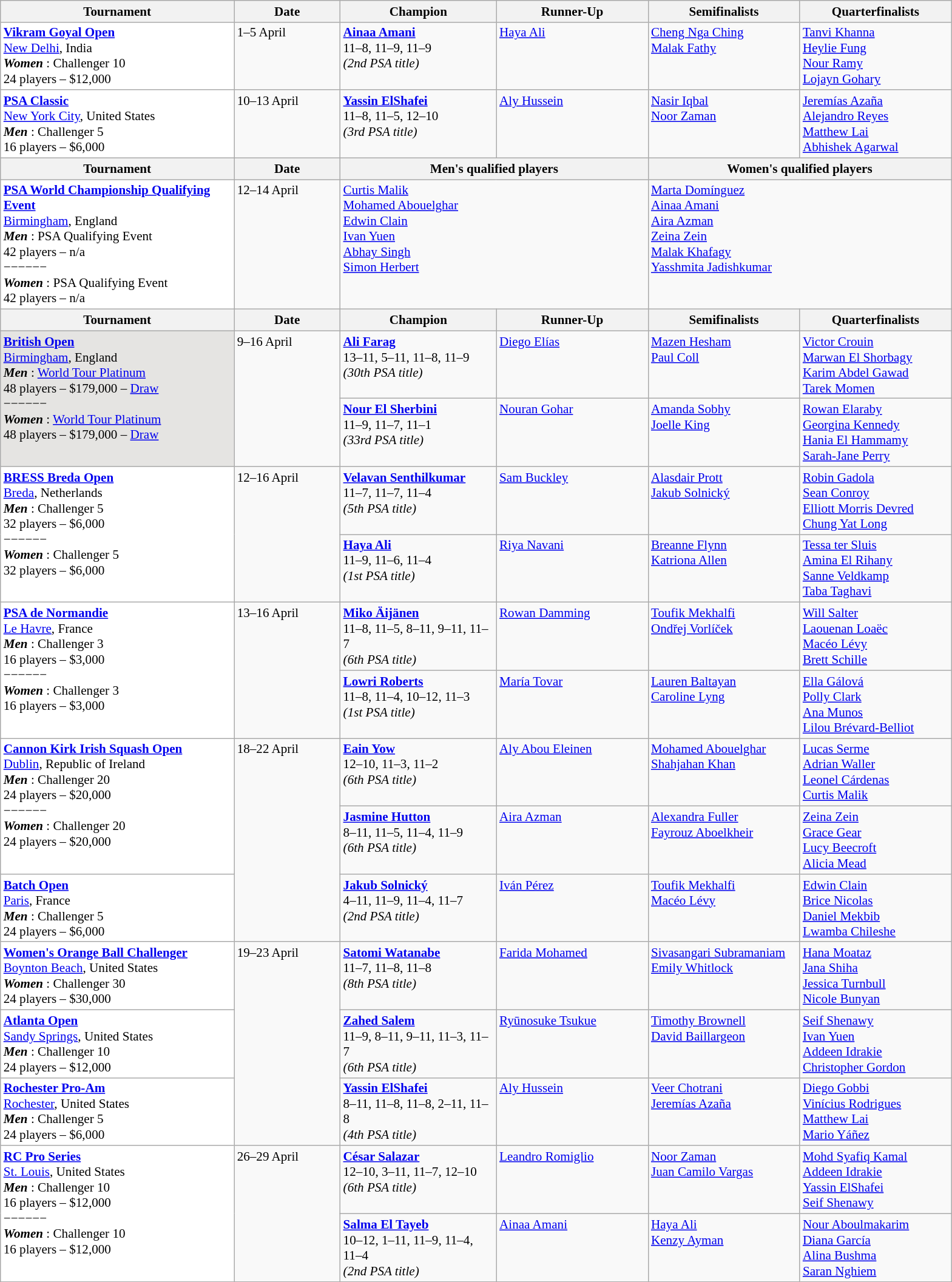<table class="wikitable" style="font-size:88%">
<tr>
<th width=250>Tournament</th>
<th width=110>Date</th>
<th width=165>Champion</th>
<th width=150>Runner-Up</th>
<th width=160>Semifinalists</th>
<th width=160>Quarterfinalists</th>
</tr>
<tr style="vertical-align:top">
<td style="background:#fff;"><strong><a href='#'>Vikram Goyal  Open</a></strong><br> <a href='#'>New Delhi</a>, India<br><strong> <em>Women</em> </strong>: Challenger 10<br>24 players – $12,000</td>
<td>1–5 April</td>
<td> <strong><a href='#'>Ainaa Amani</a></strong><br>11–8, 11–9, 11–9<br><em>(2nd PSA title)</em></td>
<td> <a href='#'>Haya Ali</a></td>
<td> <a href='#'>Cheng Nga Ching</a><br> <a href='#'>Malak Fathy</a></td>
<td> <a href='#'>Tanvi Khanna</a><br> <a href='#'>Heylie Fung</a><br> <a href='#'>Nour Ramy</a><br> <a href='#'>Lojayn Gohary</a></td>
</tr>
<tr style="vertical-align:top">
<td style="background:#fff;"><strong><a href='#'> PSA Classic</a></strong><br> <a href='#'>New York City</a>, United States<br><strong> <em>Men</em> </strong>: Challenger 5<br>16 players – $6,000</td>
<td>10–13 April</td>
<td> <strong><a href='#'>Yassin ElShafei</a></strong><br>11–8, 11–5, 12–10<br><em>(3rd PSA title)</em></td>
<td> <a href='#'>Aly Hussein</a></td>
<td> <a href='#'>Nasir Iqbal</a><br> <a href='#'>Noor Zaman</a></td>
<td> <a href='#'>Jeremías Azaña</a><br> <a href='#'>Alejandro Reyes</a><br> <a href='#'>Matthew Lai</a><br> <a href='#'>Abhishek Agarwal</a></td>
</tr>
<tr style="vertical-align:top">
<th width=250>Tournament</th>
<th width=110>Date</th>
<th width=165 colspan=2>Men's qualified players</th>
<th width=150 colspan=2>Women's qualified players</th>
</tr>
<tr style="vertical-align:top">
<td style="background:#fff;"><strong><a href='#'>PSA World Championship Qualifying Event</a></strong><br> <a href='#'>Birmingham</a>, England<br><strong> <em>Men</em> </strong>: PSA Qualifying Event<br>42 players – n/a<br>−−−−−−<br><strong> <em>Women</em> </strong>: PSA Qualifying Event<br>42 players – n/a</td>
<td>12–14 April</td>
<td colspan=2 align="left"> <a href='#'>Curtis Malik</a><br> <a href='#'>Mohamed Abouelghar</a><br> <a href='#'>Edwin Clain</a><br> <a href='#'>Ivan Yuen</a><br> <a href='#'>Abhay Singh</a><br> <a href='#'>Simon Herbert</a></td>
<td colspan=2 align="left"> <a href='#'>Marta Domínguez</a><br> <a href='#'>Ainaa Amani</a><br> <a href='#'>Aira Azman</a><br> <a href='#'>Zeina Zein</a><br> <a href='#'>Malak Khafagy</a><br> <a href='#'>Yasshmita Jadishkumar</a></td>
</tr>
<tr style="vertical-align:top">
<th width=250>Tournament</th>
<th width=110>Date</th>
<th width=165>Champion</th>
<th width=160>Runner-Up</th>
<th width=150>Semifinalists</th>
<th width=160>Quarterfinalists</th>
</tr>
<tr style="vertical-align:top">
<td rowspan=2 style="background:#E5E4E2;"><strong><a href='#'>British Open</a></strong><br> <a href='#'>Birmingham</a>, England<br><strong> <em>Men</em> </strong>: <a href='#'>World Tour Platinum</a><br>48 players – $179,000 – <a href='#'>Draw</a><br>−−−−−−<br><strong> <em>Women</em> </strong>: <a href='#'>World Tour Platinum</a><br>48 players – $179,000 – <a href='#'>Draw</a></td>
<td rowspan=2>9–16 April</td>
<td> <strong><a href='#'>Ali Farag</a></strong><br>13–11, 5–11, 11–8, 11–9<br><em>(30th PSA title)</em></td>
<td> <a href='#'>Diego Elías</a></td>
<td> <a href='#'>Mazen Hesham</a><br> <a href='#'>Paul Coll</a></td>
<td> <a href='#'>Victor Crouin</a><br> <a href='#'>Marwan El Shorbagy</a><br> <a href='#'>Karim Abdel Gawad</a><br> <a href='#'>Tarek Momen</a></td>
</tr>
<tr style="vertical-align:top">
<td> <strong><a href='#'>Nour El Sherbini</a></strong><br>11–9, 11–7, 11–1<br><em>(33rd PSA title)</em></td>
<td> <a href='#'>Nouran Gohar</a></td>
<td> <a href='#'>Amanda Sobhy</a><br> <a href='#'>Joelle King</a></td>
<td> <a href='#'>Rowan Elaraby</a><br> <a href='#'>Georgina Kennedy</a><br> <a href='#'>Hania El Hammamy</a><br> <a href='#'>Sarah-Jane Perry</a></td>
</tr>
<tr style="vertical-align:top">
<td rowspan=2 style="background:#fff;"><strong><a href='#'>BRESS Breda Open</a></strong><br> <a href='#'>Breda</a>, Netherlands<br><strong> <em>Men</em> </strong>: Challenger 5<br>32 players – $6,000<br>−−−−−−<br><strong> <em>Women</em> </strong>: Challenger 5<br>32 players – $6,000</td>
<td rowspan=2>12–16 April</td>
<td> <strong><a href='#'>Velavan Senthilkumar</a></strong><br>11–7, 11–7, 11–4<br><em>(5th PSA title)</em></td>
<td> <a href='#'>Sam Buckley</a></td>
<td> <a href='#'>Alasdair Prott</a><br> <a href='#'>Jakub Solnický</a></td>
<td> <a href='#'>Robin Gadola</a><br> <a href='#'>Sean Conroy</a><br> <a href='#'>Elliott Morris Devred</a><br> <a href='#'>Chung Yat Long</a></td>
</tr>
<tr style="vertical-align:top">
<td> <strong><a href='#'>Haya Ali</a></strong><br>11–9, 11–6, 11–4<br><em>(1st PSA title)</em></td>
<td> <a href='#'>Riya Navani</a></td>
<td> <a href='#'>Breanne Flynn</a><br> <a href='#'>Katriona Allen</a></td>
<td> <a href='#'>Tessa ter Sluis</a><br> <a href='#'>Amina El Rihany</a><br> <a href='#'>Sanne Veldkamp</a><br> <a href='#'>Taba Taghavi</a></td>
</tr>
<tr style="vertical-align:top">
<td rowspan=2 style="background:#fff;"><strong><a href='#'>PSA de Normandie</a></strong><br> <a href='#'>Le Havre</a>, France<br><strong> <em>Men</em> </strong>: Challenger 3<br>16 players – $3,000<br>−−−−−−<br><strong> <em>Women</em> </strong>: Challenger 3<br>16 players – $3,000</td>
<td rowspan=2>13–16 April</td>
<td> <strong><a href='#'>Miko Äijänen</a></strong><br>11–8, 11–5, 8–11, 9–11, 11–7<br><em>(6th PSA title)</em></td>
<td> <a href='#'>Rowan Damming</a></td>
<td> <a href='#'>Toufik Mekhalfi</a><br> <a href='#'>Ondřej Vorlíček</a></td>
<td> <a href='#'>Will Salter</a><br> <a href='#'>Laouenan Loaëc</a><br> <a href='#'>Macéo Lévy</a><br> <a href='#'>Brett Schille</a></td>
</tr>
<tr style="vertical-align:top">
<td> <strong><a href='#'>Lowri Roberts</a></strong><br>11–8, 11–4, 10–12, 11–3<br><em>(1st PSA title)</em></td>
<td> <a href='#'>María Tovar</a></td>
<td> <a href='#'>Lauren Baltayan</a><br> <a href='#'>Caroline Lyng</a></td>
<td> <a href='#'>Ella Gálová</a><br> <a href='#'>Polly Clark</a><br> <a href='#'>Ana Munos</a><br> <a href='#'>Lilou Brévard-Belliot</a></td>
</tr>
<tr style="vertical-align:top">
<td rowspan=2 style="background:#fff;"><strong><a href='#'>Cannon Kirk Irish Squash Open</a></strong><br> <a href='#'>Dublin</a>, Republic of Ireland<br><strong> <em>Men</em> </strong>: Challenger 20<br>24 players – $20,000<br>−−−−−−<br><strong> <em>Women</em> </strong>: Challenger 20<br>24 players – $20,000</td>
<td rowspan=3>18–22 April</td>
<td> <strong><a href='#'>Eain Yow</a></strong><br>12–10, 11–3, 11–2<br><em>(6th PSA title)</em></td>
<td> <a href='#'>Aly Abou Eleinen</a></td>
<td> <a href='#'>Mohamed Abouelghar</a><br> <a href='#'>Shahjahan Khan</a></td>
<td> <a href='#'>Lucas Serme</a><br> <a href='#'>Adrian Waller</a><br> <a href='#'>Leonel Cárdenas</a><br> <a href='#'>Curtis Malik</a></td>
</tr>
<tr style="vertical-align:top">
<td> <strong><a href='#'>Jasmine Hutton</a></strong><br>8–11, 11–5, 11–4, 11–9<br><em>(6th PSA title)</em></td>
<td> <a href='#'>Aira Azman</a></td>
<td> <a href='#'>Alexandra Fuller</a><br> <a href='#'>Fayrouz Aboelkheir</a></td>
<td> <a href='#'>Zeina Zein</a><br> <a href='#'>Grace Gear</a><br> <a href='#'>Lucy Beecroft</a><br> <a href='#'>Alicia Mead</a></td>
</tr>
<tr style="vertical-align:top">
<td style="background:#fff;"><strong><a href='#'>Batch Open</a></strong><br> <a href='#'>Paris</a>, France<br><strong> <em>Men</em> </strong>: Challenger 5<br>24 players – $6,000</td>
<td> <strong><a href='#'>Jakub Solnický</a></strong><br>4–11, 11–9, 11–4, 11–7<br><em>(2nd PSA title)</em></td>
<td> <a href='#'>Iván Pérez</a></td>
<td> <a href='#'>Toufik Mekhalfi</a><br> <a href='#'>Macéo Lévy</a></td>
<td> <a href='#'>Edwin Clain</a><br> <a href='#'>Brice Nicolas</a><br> <a href='#'>Daniel Mekbib</a><br> <a href='#'>Lwamba Chileshe</a></td>
</tr>
<tr style="vertical-align:top">
<td style="background:#fff;"><strong><a href='#'>Women's  Orange Ball Challenger</a></strong><br> <a href='#'>Boynton Beach</a>, United States<br><strong> <em>Women</em> </strong>: Challenger 30<br>24 players – $30,000</td>
<td rowspan=3>19–23 April</td>
<td> <strong><a href='#'>Satomi Watanabe</a></strong><br>11–7, 11–8, 11–8<br><em>(8th PSA title)</em></td>
<td> <a href='#'>Farida Mohamed</a></td>
<td> <a href='#'>Sivasangari Subramaniam</a><br> <a href='#'>Emily Whitlock</a></td>
<td> <a href='#'>Hana Moataz</a><br> <a href='#'>Jana Shiha</a><br> <a href='#'>Jessica Turnbull</a><br> <a href='#'>Nicole Bunyan</a></td>
</tr>
<tr style="vertical-align:top">
<td style="background:#fff;"><strong><a href='#'>Atlanta Open</a></strong><br> <a href='#'>Sandy Springs</a>, United States<br><strong> <em>Men</em> </strong>: Challenger 10<br>24 players – $12,000</td>
<td> <strong><a href='#'>Zahed Salem</a></strong><br>11–9, 8–11, 9–11, 11–3, 11–7<br><em>(6th PSA title)</em></td>
<td> <a href='#'>Ryūnosuke Tsukue</a></td>
<td> <a href='#'>Timothy Brownell</a><br> <a href='#'>David Baillargeon</a></td>
<td> <a href='#'>Seif Shenawy</a><br> <a href='#'>Ivan Yuen</a><br> <a href='#'>Addeen Idrakie</a><br> <a href='#'>Christopher Gordon</a></td>
</tr>
<tr style="vertical-align:top">
<td style="background:#fff;"><strong><a href='#'>Rochester Pro-Am</a></strong><br> <a href='#'>Rochester</a>, United States<br><strong> <em>Men</em> </strong>: Challenger 5<br>24 players – $6,000</td>
<td> <strong><a href='#'>Yassin ElShafei</a></strong><br>8–11, 11–8, 11–8, 2–11, 11–8<br><em>(4th PSA title)</em></td>
<td> <a href='#'>Aly Hussein</a></td>
<td> <a href='#'>Veer Chotrani</a><br> <a href='#'>Jeremías Azaña</a></td>
<td> <a href='#'>Diego Gobbi</a><br> <a href='#'>Vinícius Rodrigues</a><br> <a href='#'>Matthew Lai</a><br> <a href='#'>Mario Yáñez</a></td>
</tr>
<tr valign=top>
<td rowspan=2 style="background:#fff;"><strong><a href='#'>RC Pro Series</a></strong><br> <a href='#'>St. Louis</a>, United States<br><strong> <em>Men</em> </strong>: Challenger 10<br>16 players – $12,000<br>−−−−−−<br><strong> <em>Women</em> </strong>: Challenger 10<br>16 players – $12,000</td>
<td rowspan=2>26–29 April</td>
<td> <strong><a href='#'>César Salazar</a></strong><br>12–10, 3–11, 11–7, 12–10<br><em>(6th PSA title)</em></td>
<td> <a href='#'>Leandro Romiglio</a></td>
<td> <a href='#'>Noor Zaman</a><br> <a href='#'>Juan Camilo Vargas</a></td>
<td> <a href='#'>Mohd Syafiq Kamal</a><br> <a href='#'>Addeen Idrakie</a><br> <a href='#'>Yassin ElShafei</a><br> <a href='#'>Seif Shenawy</a></td>
</tr>
<tr style="vertical-align:top">
<td> <strong><a href='#'>Salma El Tayeb</a></strong><br>10–12, 1–11, 11–9, 11–4, 11–4<br><em>(2nd PSA title)</em></td>
<td> <a href='#'>Ainaa Amani</a></td>
<td> <a href='#'>Haya Ali</a><br> <a href='#'>Kenzy Ayman</a></td>
<td> <a href='#'>Nour Aboulmakarim</a><br> <a href='#'>Diana García</a><br> <a href='#'>Alina Bushma</a><br> <a href='#'>Saran Nghiem</a></td>
</tr>
</table>
